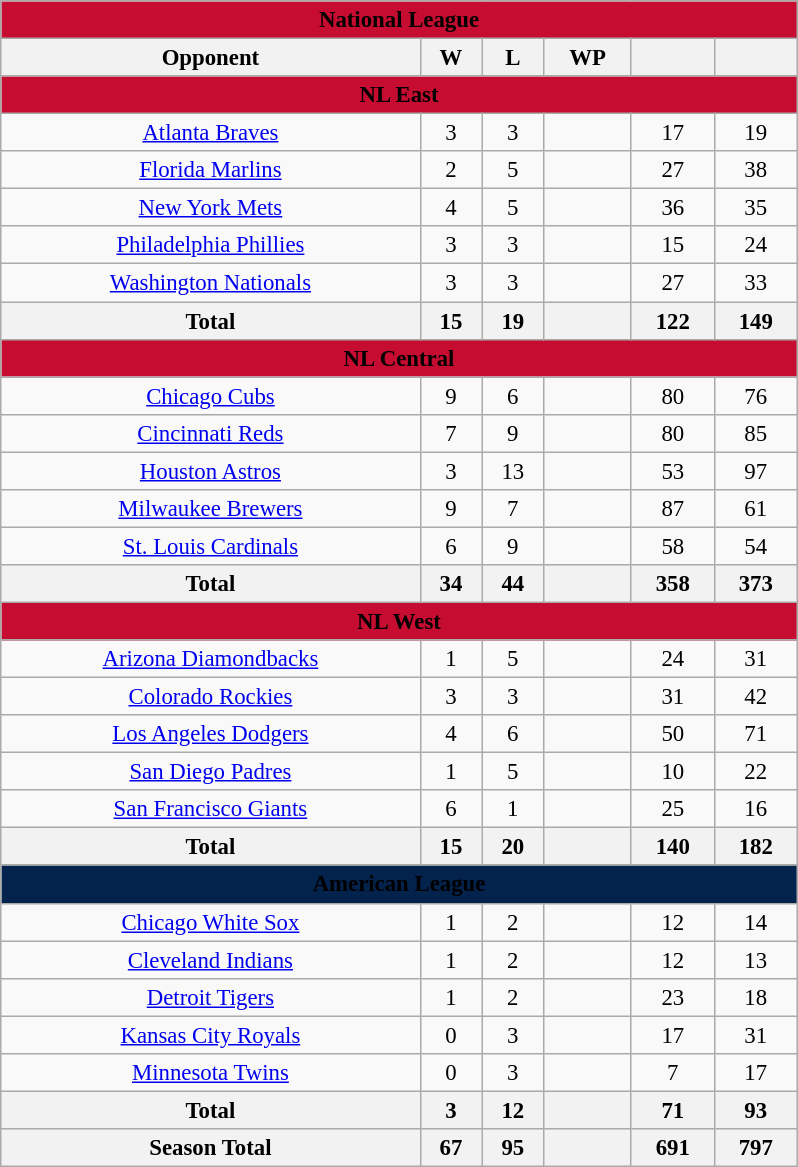<table class="wikitable" style="font-size:95%; text-align:center; width:35em; margin:1em auto;">
<tr>
<td colspan="7" style="background:#c60c30"><span> <strong>National League</strong> </span></td>
</tr>
<tr>
<th>Opponent</th>
<th>W</th>
<th>L</th>
<th>WP</th>
<th></th>
<th></th>
</tr>
<tr>
<td colspan="7" style="background:#c60c30"><span> <strong>NL East</strong> </span></td>
</tr>
<tr>
<td><a href='#'>Atlanta Braves</a></td>
<td>3</td>
<td>3</td>
<td></td>
<td>17</td>
<td>19</td>
</tr>
<tr>
<td><a href='#'>Florida Marlins</a></td>
<td>2</td>
<td>5</td>
<td></td>
<td>27</td>
<td>38</td>
</tr>
<tr>
<td><a href='#'>New York Mets</a></td>
<td>4</td>
<td>5</td>
<td></td>
<td>36</td>
<td>35</td>
</tr>
<tr>
<td><a href='#'>Philadelphia Phillies</a></td>
<td>3</td>
<td>3</td>
<td></td>
<td>15</td>
<td>24</td>
</tr>
<tr>
<td><a href='#'>Washington Nationals</a></td>
<td>3</td>
<td>3</td>
<td></td>
<td>27</td>
<td>33</td>
</tr>
<tr>
<th>Total</th>
<th>15</th>
<th>19</th>
<th></th>
<th>122</th>
<th>149</th>
</tr>
<tr>
<td colspan="7" style="background:#c60c30"><span> <strong>NL Central</strong> </span></td>
</tr>
<tr>
<td><a href='#'>Chicago Cubs</a></td>
<td>9</td>
<td>6</td>
<td></td>
<td>80</td>
<td>76</td>
</tr>
<tr>
<td><a href='#'>Cincinnati Reds</a></td>
<td>7</td>
<td>9</td>
<td></td>
<td>80</td>
<td>85</td>
</tr>
<tr>
<td><a href='#'>Houston Astros</a></td>
<td>3</td>
<td>13</td>
<td></td>
<td>53</td>
<td>97</td>
</tr>
<tr>
<td><a href='#'>Milwaukee Brewers</a></td>
<td>9</td>
<td>7</td>
<td></td>
<td>87</td>
<td>61</td>
</tr>
<tr>
<td><a href='#'>St. Louis Cardinals</a></td>
<td>6</td>
<td>9</td>
<td></td>
<td>58</td>
<td>54</td>
</tr>
<tr>
<th>Total</th>
<th>34</th>
<th>44</th>
<th></th>
<th>358</th>
<th>373</th>
</tr>
<tr>
<td colspan="7" style="background:#c60c30"><span> <strong>NL West</strong> </span></td>
</tr>
<tr>
<td><a href='#'>Arizona Diamondbacks</a></td>
<td>1</td>
<td>5</td>
<td></td>
<td>24</td>
<td>31</td>
</tr>
<tr>
<td><a href='#'>Colorado Rockies</a></td>
<td>3</td>
<td>3</td>
<td></td>
<td>31</td>
<td>42</td>
</tr>
<tr>
<td><a href='#'>Los Angeles Dodgers</a></td>
<td>4</td>
<td>6</td>
<td></td>
<td>50</td>
<td>71</td>
</tr>
<tr>
<td><a href='#'>San Diego Padres</a></td>
<td>1</td>
<td>5</td>
<td></td>
<td>10</td>
<td>22</td>
</tr>
<tr>
<td><a href='#'>San Francisco Giants</a></td>
<td>6</td>
<td>1</td>
<td></td>
<td>25</td>
<td>16</td>
</tr>
<tr>
<th>Total</th>
<th>15</th>
<th>20</th>
<th></th>
<th>140</th>
<th>182</th>
</tr>
<tr>
<td colspan="7" style="background:#03224c"><span> <strong>American League</strong> </span></td>
</tr>
<tr>
<td><a href='#'>Chicago White Sox</a></td>
<td>1</td>
<td>2</td>
<td></td>
<td>12</td>
<td>14</td>
</tr>
<tr>
<td><a href='#'>Cleveland Indians</a></td>
<td>1</td>
<td>2</td>
<td></td>
<td>12</td>
<td>13</td>
</tr>
<tr>
<td><a href='#'>Detroit Tigers</a></td>
<td>1</td>
<td>2</td>
<td></td>
<td>23</td>
<td>18</td>
</tr>
<tr>
<td><a href='#'>Kansas City Royals</a></td>
<td>0</td>
<td>3</td>
<td></td>
<td>17</td>
<td>31</td>
</tr>
<tr>
<td><a href='#'>Minnesota Twins</a></td>
<td>0</td>
<td>3</td>
<td></td>
<td>7</td>
<td>17</td>
</tr>
<tr>
<th>Total</th>
<th>3</th>
<th>12</th>
<th></th>
<th>71</th>
<th>93</th>
</tr>
<tr>
<th>Season Total</th>
<th>67</th>
<th>95</th>
<th></th>
<th>691</th>
<th>797</th>
</tr>
</table>
